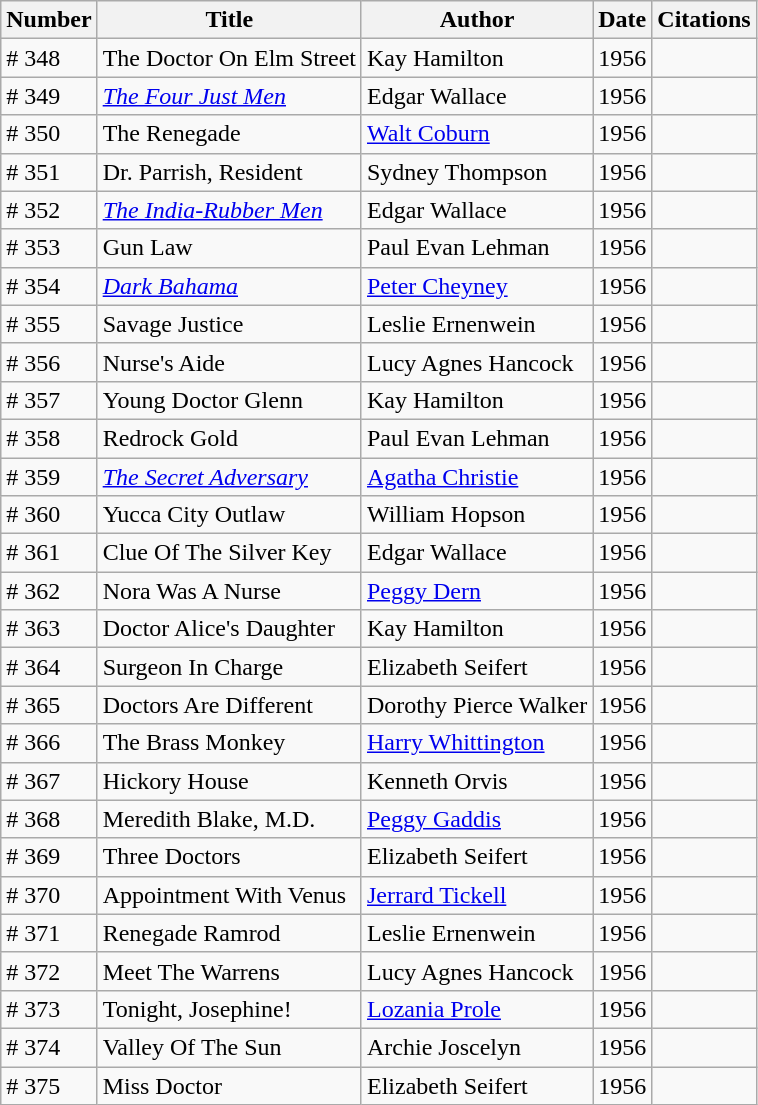<table class="wikitable">
<tr>
<th>Number</th>
<th>Title</th>
<th>Author</th>
<th>Date</th>
<th>Citations</th>
</tr>
<tr>
<td># 348</td>
<td>The Doctor On Elm Street</td>
<td>Kay Hamilton</td>
<td>1956</td>
<td></td>
</tr>
<tr>
<td># 349</td>
<td><em><a href='#'>The Four Just Men</a></em></td>
<td>Edgar Wallace</td>
<td>1956</td>
<td></td>
</tr>
<tr>
<td># 350</td>
<td>The Renegade</td>
<td><a href='#'>Walt Coburn</a></td>
<td>1956</td>
<td></td>
</tr>
<tr>
<td># 351</td>
<td>Dr. Parrish, Resident</td>
<td>Sydney Thompson</td>
<td>1956</td>
<td></td>
</tr>
<tr>
<td># 352</td>
<td><em><a href='#'>The India-Rubber Men</a></em></td>
<td>Edgar Wallace</td>
<td>1956</td>
<td></td>
</tr>
<tr>
<td># 353</td>
<td>Gun Law</td>
<td>Paul Evan Lehman</td>
<td>1956</td>
<td></td>
</tr>
<tr>
<td># 354</td>
<td><em><a href='#'>Dark Bahama</a></em></td>
<td><a href='#'>Peter Cheyney</a></td>
<td>1956</td>
<td></td>
</tr>
<tr>
<td># 355</td>
<td>Savage Justice</td>
<td>Leslie Ernenwein</td>
<td>1956</td>
<td></td>
</tr>
<tr>
<td># 356</td>
<td>Nurse's Aide</td>
<td>Lucy Agnes Hancock</td>
<td>1956</td>
<td></td>
</tr>
<tr>
<td># 357</td>
<td>Young Doctor Glenn</td>
<td>Kay Hamilton</td>
<td>1956</td>
<td></td>
</tr>
<tr>
<td># 358</td>
<td>Redrock Gold</td>
<td>Paul Evan Lehman</td>
<td>1956</td>
<td></td>
</tr>
<tr>
<td># 359</td>
<td><em><a href='#'>The Secret Adversary</a></em></td>
<td><a href='#'>Agatha Christie</a></td>
<td>1956</td>
<td></td>
</tr>
<tr>
<td># 360</td>
<td>Yucca City Outlaw</td>
<td>William Hopson</td>
<td>1956</td>
<td></td>
</tr>
<tr>
<td># 361</td>
<td>Clue Of The Silver Key</td>
<td>Edgar Wallace</td>
<td>1956</td>
<td></td>
</tr>
<tr>
<td># 362</td>
<td>Nora Was A Nurse</td>
<td><a href='#'>Peggy Dern</a></td>
<td>1956</td>
<td></td>
</tr>
<tr>
<td># 363</td>
<td>Doctor Alice's Daughter</td>
<td>Kay Hamilton</td>
<td>1956</td>
<td></td>
</tr>
<tr>
<td># 364</td>
<td>Surgeon In Charge</td>
<td>Elizabeth Seifert</td>
<td>1956</td>
<td></td>
</tr>
<tr>
<td># 365</td>
<td>Doctors Are Different</td>
<td>Dorothy Pierce Walker</td>
<td>1956</td>
<td></td>
</tr>
<tr>
<td># 366</td>
<td>The Brass Monkey</td>
<td><a href='#'>Harry Whittington</a></td>
<td>1956</td>
<td></td>
</tr>
<tr>
<td># 367</td>
<td>Hickory House</td>
<td>Kenneth Orvis</td>
<td>1956</td>
<td></td>
</tr>
<tr>
<td># 368</td>
<td>Meredith Blake, M.D.</td>
<td><a href='#'>Peggy Gaddis</a></td>
<td>1956</td>
<td></td>
</tr>
<tr>
<td># 369</td>
<td>Three Doctors</td>
<td>Elizabeth Seifert</td>
<td>1956</td>
<td></td>
</tr>
<tr>
<td># 370</td>
<td>Appointment With Venus</td>
<td><a href='#'>Jerrard Tickell</a></td>
<td>1956</td>
<td></td>
</tr>
<tr>
<td># 371</td>
<td>Renegade Ramrod</td>
<td>Leslie Ernenwein</td>
<td>1956</td>
<td></td>
</tr>
<tr>
<td># 372</td>
<td>Meet The Warrens</td>
<td>Lucy Agnes Hancock</td>
<td>1956</td>
<td></td>
</tr>
<tr>
<td># 373</td>
<td>Tonight, Josephine!</td>
<td><a href='#'>Lozania Prole</a></td>
<td>1956</td>
<td></td>
</tr>
<tr>
<td># 374</td>
<td>Valley Of The Sun</td>
<td>Archie Joscelyn</td>
<td>1956</td>
<td></td>
</tr>
<tr>
<td># 375</td>
<td>Miss Doctor</td>
<td>Elizabeth Seifert</td>
<td>1956</td>
<td></td>
</tr>
</table>
